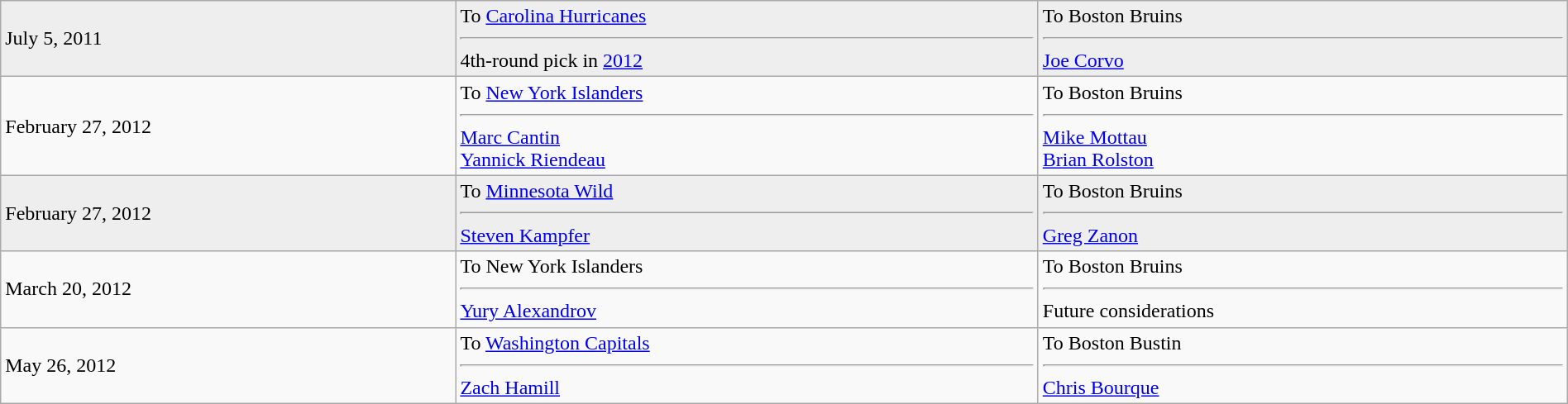<table class="wikitable" style="border:1px solid #999999; width:100%;">
<tr bgcolor="eeeeee">
<td>July 5, 2011</td>
<td valign="top">To <a href='#'>Carolina Hurricanes</a> <hr> 4th-round pick in <a href='#'>2012</a></td>
<td valign="top">To Boston Bruins <hr> <a href='#'>Joe Corvo</a></td>
</tr>
<tr>
<td>February 27, 2012</td>
<td valign="top">To <a href='#'>New York Islanders</a> <hr> <a href='#'>Marc Cantin</a><br><a href='#'>Yannick Riendeau</a></td>
<td valign="top">To Boston Bruins <hr> <a href='#'>Mike Mottau</a><br><a href='#'>Brian Rolston</a></td>
</tr>
<tr bgcolor="eeeeee">
<td>February 27, 2012</td>
<td valign="top">To <a href='#'>Minnesota Wild</a> <hr> <a href='#'>Steven Kampfer</a></td>
<td valign="top">To Boston Bruins <hr> <a href='#'>Greg Zanon</a></td>
</tr>
<tr>
<td>March 20, 2012<br></td>
<td valign="top">To New York Islanders<hr><a href='#'>Yury Alexandrov</a></td>
<td valign="top">To Boston Bruins<hr>Future considerations</td>
</tr>
<tr>
<td>May 26, 2012<br></td>
<td valign="top">To <a href='#'>Washington Capitals</a><hr><a href='#'>Zach Hamill</a></td>
<td valign="top">To Boston Bustin<hr><a href='#'>Chris Bourque</a></td>
</tr>
</table>
